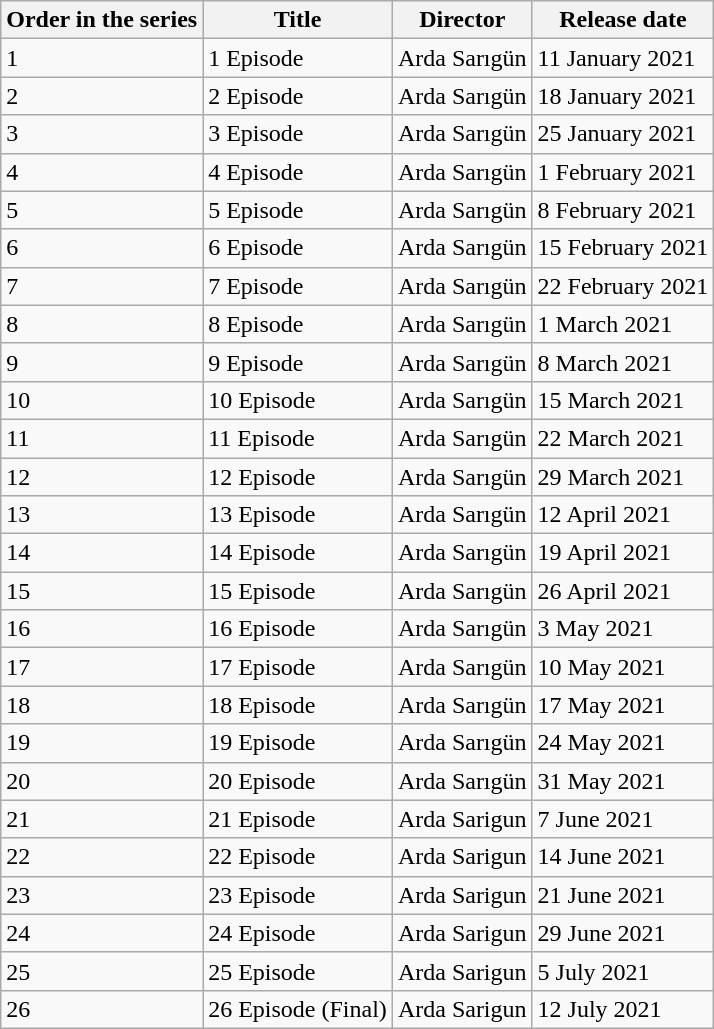<table class="wikitable">
<tr>
<th>Order in the series</th>
<th>Title</th>
<th>Director</th>
<th>Release date</th>
</tr>
<tr>
<td>1</td>
<td>1 Episode</td>
<td>Arda Sarıgün</td>
<td>11 January 2021</td>
</tr>
<tr>
<td>2</td>
<td>2 Episode</td>
<td>Arda Sarıgün</td>
<td>18 January 2021</td>
</tr>
<tr>
<td>3</td>
<td>3 Episode</td>
<td>Arda Sarıgün</td>
<td>25 January 2021</td>
</tr>
<tr>
<td>4</td>
<td>4 Episode</td>
<td>Arda Sarıgün</td>
<td>1 February 2021</td>
</tr>
<tr>
<td>5</td>
<td>5 Episode</td>
<td>Arda Sarıgün</td>
<td>8 February 2021</td>
</tr>
<tr>
<td>6</td>
<td>6 Episode</td>
<td>Arda Sarıgün</td>
<td>15 February 2021</td>
</tr>
<tr>
<td>7</td>
<td>7 Episode</td>
<td>Arda Sarıgün</td>
<td>22 February 2021</td>
</tr>
<tr>
<td>8</td>
<td>8 Episode</td>
<td>Arda Sarıgün</td>
<td>1 March 2021</td>
</tr>
<tr>
<td>9</td>
<td>9 Episode</td>
<td>Arda Sarıgün</td>
<td>8 March 2021</td>
</tr>
<tr>
<td>10</td>
<td>10 Episode</td>
<td>Arda Sarıgün</td>
<td>15 March 2021</td>
</tr>
<tr>
<td>11</td>
<td>11 Episode</td>
<td>Arda Sarıgün</td>
<td>22 March 2021</td>
</tr>
<tr>
<td>12</td>
<td>12 Episode</td>
<td>Arda Sarıgün</td>
<td>29 March 2021</td>
</tr>
<tr>
<td>13</td>
<td>13 Episode</td>
<td>Arda Sarıgün</td>
<td>12 April 2021</td>
</tr>
<tr>
<td>14</td>
<td>14 Episode</td>
<td>Arda Sarıgün</td>
<td>19 April 2021</td>
</tr>
<tr>
<td>15</td>
<td>15 Episode</td>
<td>Arda Sarıgün</td>
<td>26 April 2021</td>
</tr>
<tr>
<td>16</td>
<td>16 Episode</td>
<td>Arda Sarıgün</td>
<td>3 May 2021</td>
</tr>
<tr>
<td>17</td>
<td>17 Episode</td>
<td>Arda Sarıgün</td>
<td>10 May 2021</td>
</tr>
<tr>
<td>18</td>
<td>18 Episode</td>
<td>Arda Sarıgün</td>
<td>17 May 2021</td>
</tr>
<tr>
<td>19</td>
<td>19 Episode</td>
<td>Arda Sarıgün</td>
<td>24 May 2021</td>
</tr>
<tr>
<td>20</td>
<td>20 Episode</td>
<td>Arda Sarıgün</td>
<td>31 May 2021</td>
</tr>
<tr>
<td>21</td>
<td>21 Episode</td>
<td>Arda Sarigun</td>
<td>7 June 2021</td>
</tr>
<tr>
<td>22</td>
<td>22 Episode</td>
<td>Arda Sarigun</td>
<td>14 June 2021</td>
</tr>
<tr>
<td>23</td>
<td>23 Episode</td>
<td>Arda Sarigun</td>
<td>21 June 2021</td>
</tr>
<tr>
<td>24</td>
<td>24 Episode</td>
<td>Arda Sarigun</td>
<td>29 June 2021</td>
</tr>
<tr>
<td>25</td>
<td>25 Episode</td>
<td>Arda Sarigun</td>
<td>5 July 2021</td>
</tr>
<tr>
<td>26</td>
<td>26 Episode (Final)</td>
<td>Arda Sarigun</td>
<td>12 July 2021</td>
</tr>
</table>
